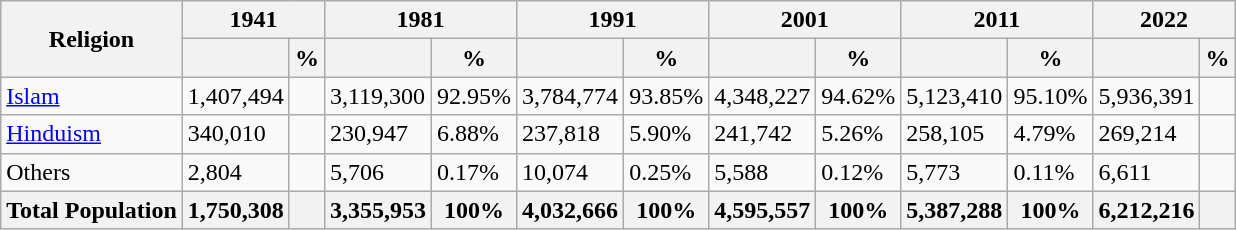<table class="wikitable sortable">
<tr>
<th rowspan="2">Religion</th>
<th colspan="2">1941</th>
<th colspan="2">1981</th>
<th colspan="2">1991</th>
<th colspan="2">2001</th>
<th colspan="2">2011</th>
<th colspan="2">2022</th>
</tr>
<tr>
<th></th>
<th>%</th>
<th></th>
<th>%</th>
<th></th>
<th>%</th>
<th></th>
<th>%</th>
<th></th>
<th>%</th>
<th></th>
<th>%</th>
</tr>
<tr>
<td><a href='#'>Islam</a> </td>
<td>1,407,494</td>
<td></td>
<td>3,119,300</td>
<td>92.95%</td>
<td>3,784,774</td>
<td>93.85%</td>
<td>4,348,227</td>
<td>94.62%</td>
<td>5,123,410</td>
<td>95.10%</td>
<td>5,936,391</td>
<td></td>
</tr>
<tr>
<td><a href='#'>Hinduism</a> </td>
<td>340,010</td>
<td></td>
<td>230,947</td>
<td>6.88%</td>
<td>237,818</td>
<td>5.90%</td>
<td>241,742</td>
<td>5.26%</td>
<td>258,105</td>
<td>4.79%</td>
<td>269,214</td>
<td></td>
</tr>
<tr>
<td>Others</td>
<td>2,804</td>
<td></td>
<td>5,706</td>
<td>0.17%</td>
<td>10,074</td>
<td>0.25%</td>
<td>5,588</td>
<td>0.12%</td>
<td>5,773</td>
<td>0.11%</td>
<td>6,611</td>
<td></td>
</tr>
<tr>
<th>Total Population</th>
<th>1,750,308</th>
<th></th>
<th>3,355,953</th>
<th>100%</th>
<th>4,032,666</th>
<th>100%</th>
<th>4,595,557</th>
<th>100%</th>
<th>5,387,288</th>
<th>100%</th>
<th>6,212,216</th>
<th></th>
</tr>
</table>
